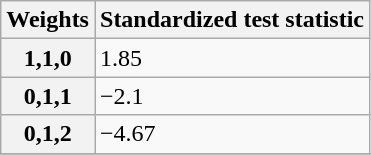<table class="wikitable">
<tr>
<th>Weights</th>
<th>Standardized test statistic</th>
</tr>
<tr>
<th>1,1,0</th>
<td>1.85</td>
</tr>
<tr>
<th>0,1,1</th>
<td>−2.1</td>
</tr>
<tr>
<th>0,1,2</th>
<td>−4.67</td>
</tr>
<tr>
</tr>
</table>
